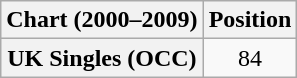<table class="wikitable plainrowheaders" style="text-align:center">
<tr>
<th>Chart (2000–2009)</th>
<th>Position</th>
</tr>
<tr>
<th scope="row">UK Singles (OCC)</th>
<td>84</td>
</tr>
</table>
